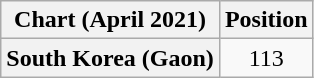<table class="wikitable plainrowheaders" style="text-align:center">
<tr>
<th scope="col">Chart (April 2021)</th>
<th scope="col">Position</th>
</tr>
<tr>
<th scope="row">South Korea (Gaon)</th>
<td>113</td>
</tr>
</table>
